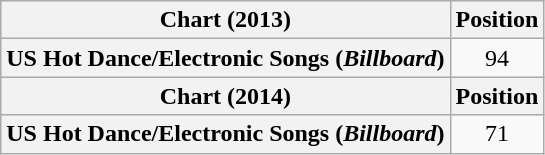<table class="wikitable plainrowheaders" style="text-align:center">
<tr>
<th scope="col">Chart (2013)</th>
<th scope="col">Position</th>
</tr>
<tr>
<th scope="row">US Hot Dance/Electronic Songs (<em>Billboard</em>)</th>
<td>94</td>
</tr>
<tr>
<th scope="col">Chart (2014)</th>
<th scope="col">Position</th>
</tr>
<tr>
<th scope="row">US Hot Dance/Electronic Songs (<em>Billboard</em>)</th>
<td>71</td>
</tr>
</table>
